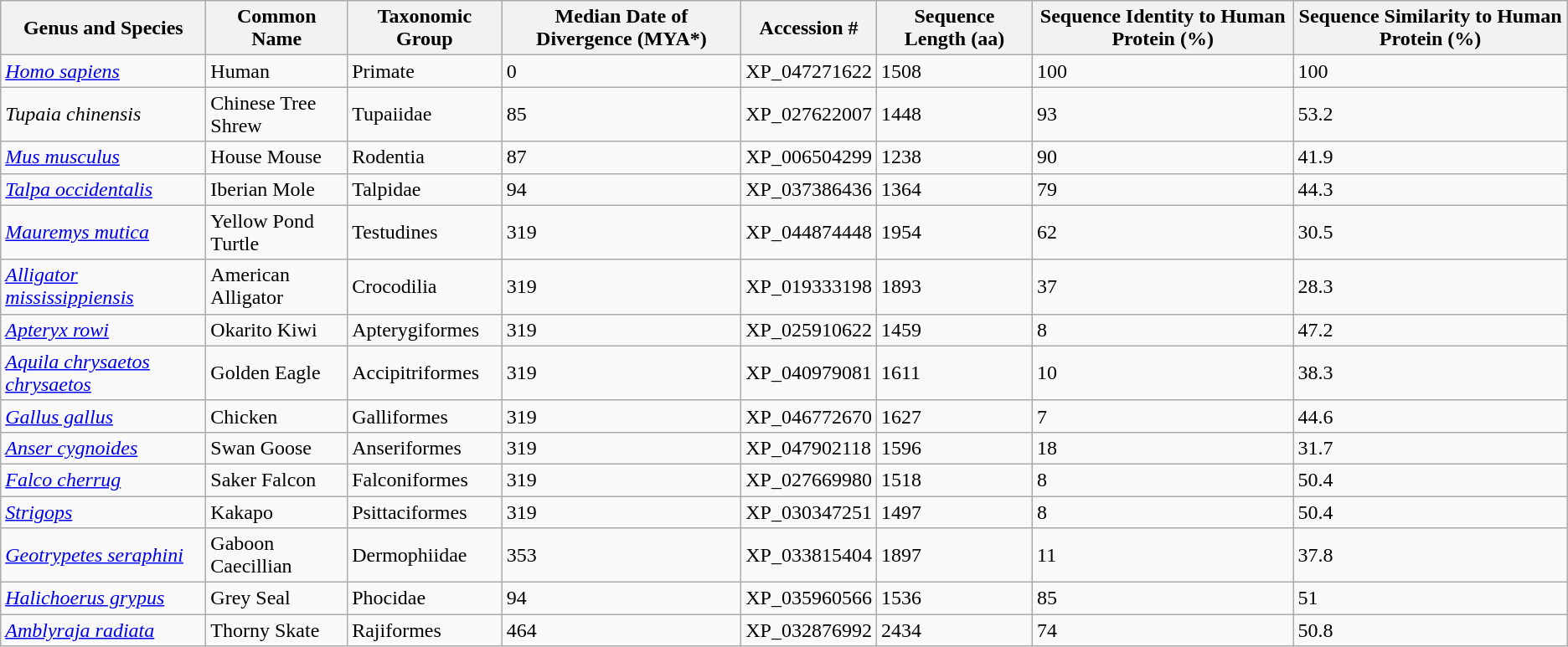<table class="wikitable mw-collapsible">
<tr>
<th>Genus and Species</th>
<th>Common Name</th>
<th>Taxonomic Group</th>
<th>Median Date of Divergence (MYA*)</th>
<th>Accession #</th>
<th>Sequence Length (aa)</th>
<th>Sequence Identity to Human Protein (%)</th>
<th>Sequence Similarity to Human Protein (%)</th>
</tr>
<tr>
<td><em><a href='#'>Homo sapiens</a></em></td>
<td>Human</td>
<td>Primate</td>
<td>0</td>
<td>XP_047271622</td>
<td>1508</td>
<td>100</td>
<td>100</td>
</tr>
<tr>
<td><em>Tupaia chinensis</em></td>
<td>Chinese Tree Shrew</td>
<td>Tupaiidae</td>
<td>85</td>
<td>XP_027622007</td>
<td>1448</td>
<td>93</td>
<td>53.2</td>
</tr>
<tr>
<td><em><a href='#'>Mus musculus</a></em></td>
<td>House Mouse</td>
<td>Rodentia</td>
<td>87</td>
<td>XP_006504299</td>
<td>1238</td>
<td>90</td>
<td>41.9</td>
</tr>
<tr>
<td><em><a href='#'>Talpa occidentalis</a></em></td>
<td>Iberian Mole</td>
<td>Talpidae</td>
<td>94</td>
<td>XP_037386436</td>
<td>1364</td>
<td>79</td>
<td>44.3</td>
</tr>
<tr>
<td><em><a href='#'>Mauremys mutica</a></em></td>
<td>Yellow Pond Turtle</td>
<td>Testudines</td>
<td>319</td>
<td>XP_044874448</td>
<td>1954</td>
<td>62</td>
<td>30.5</td>
</tr>
<tr>
<td><em><a href='#'>Alligator mississippiensis</a></em></td>
<td>American Alligator</td>
<td>Crocodilia</td>
<td>319</td>
<td>XP_019333198</td>
<td>1893</td>
<td>37</td>
<td>28.3</td>
</tr>
<tr>
<td><em><a href='#'>Apteryx rowi</a></em></td>
<td>Okarito Kiwi</td>
<td>Apterygiformes</td>
<td>319</td>
<td>XP_025910622</td>
<td>1459</td>
<td>8</td>
<td>47.2</td>
</tr>
<tr>
<td><em><a href='#'>Aquila chrysaetos chrysaetos</a></em></td>
<td>Golden Eagle</td>
<td>Accipitriformes</td>
<td>319</td>
<td>XP_040979081</td>
<td>1611</td>
<td>10</td>
<td>38.3</td>
</tr>
<tr>
<td><em><a href='#'>Gallus gallus</a></em></td>
<td>Chicken</td>
<td>Galliformes</td>
<td>319</td>
<td>XP_046772670</td>
<td>1627</td>
<td>7</td>
<td>44.6</td>
</tr>
<tr>
<td><em><a href='#'>Anser cygnoides</a></em></td>
<td>Swan Goose</td>
<td>Anseriformes</td>
<td>319</td>
<td>XP_047902118</td>
<td>1596</td>
<td>18</td>
<td>31.7</td>
</tr>
<tr>
<td><em><a href='#'>Falco cherrug</a></em></td>
<td>Saker Falcon</td>
<td>Falconiformes</td>
<td>319</td>
<td>XP_027669980</td>
<td>1518</td>
<td>8</td>
<td>50.4</td>
</tr>
<tr>
<td><em><a href='#'>Strigops</a></em></td>
<td>Kakapo</td>
<td>Psittaciformes</td>
<td>319</td>
<td>XP_030347251</td>
<td>1497</td>
<td>8</td>
<td>50.4</td>
</tr>
<tr>
<td><em><a href='#'>Geotrypetes seraphini</a></em></td>
<td>Gaboon Caecillian</td>
<td>Dermophiidae</td>
<td>353</td>
<td>XP_033815404</td>
<td>1897</td>
<td>11</td>
<td>37.8</td>
</tr>
<tr>
<td><em><a href='#'>Halichoerus grypus</a></em></td>
<td>Grey Seal</td>
<td>Phocidae</td>
<td>94</td>
<td>XP_035960566</td>
<td>1536</td>
<td>85</td>
<td>51</td>
</tr>
<tr>
<td><em><a href='#'>Amblyraja radiata</a></em></td>
<td>Thorny Skate</td>
<td>Rajiformes</td>
<td>464</td>
<td>XP_032876992</td>
<td>2434</td>
<td>74</td>
<td>50.8</td>
</tr>
</table>
